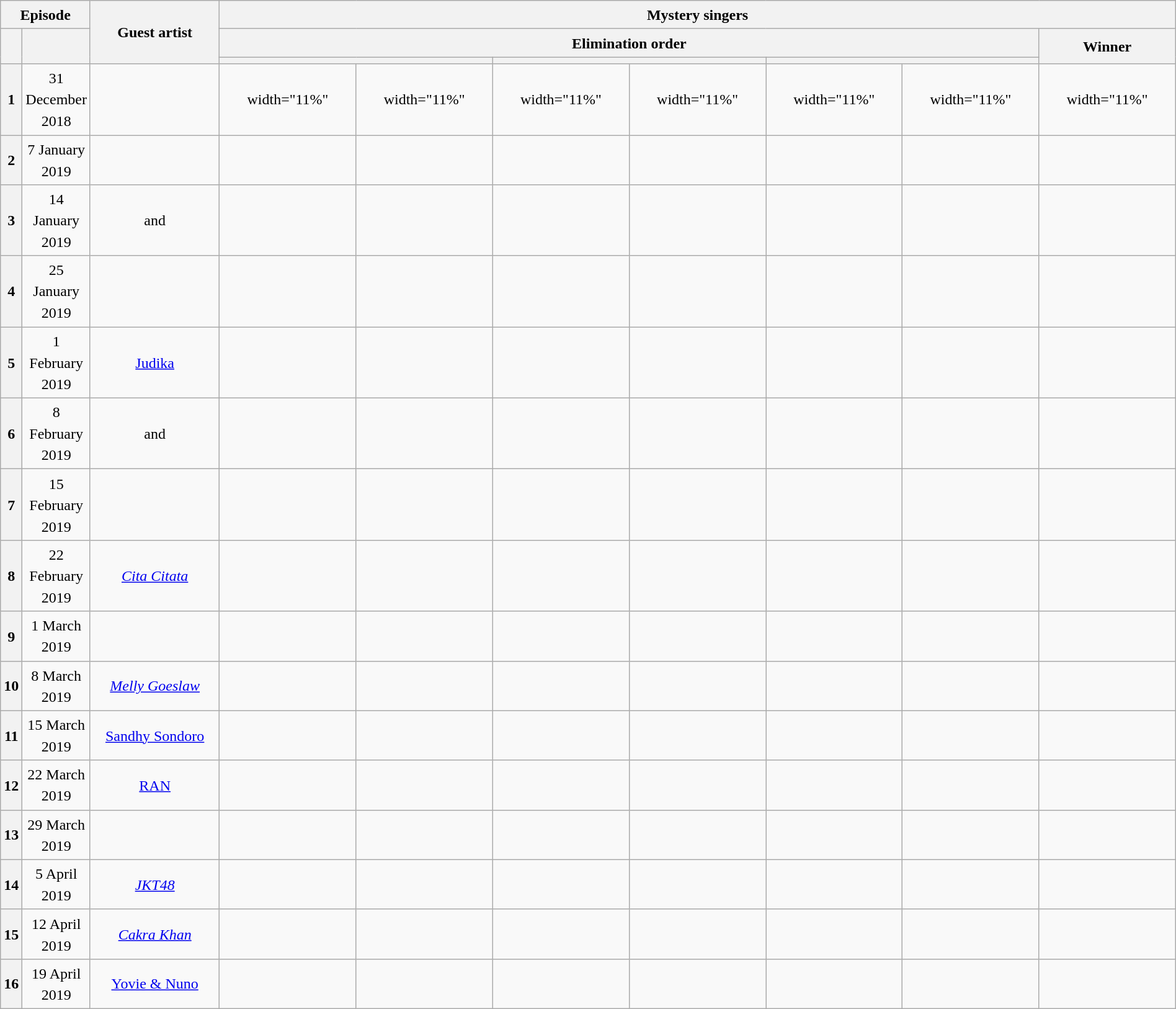<table class="wikitable plainrowheaders mw-collapsible" style="text-align:center; line-height:23px; width:100%;">
<tr>
<th colspan="2" width="1%">Episode</th>
<th rowspan="3" width="11%">Guest artist</th>
<th colspan="7">Mystery singers<br></th>
</tr>
<tr>
<th rowspan="2"></th>
<th rowspan="2"></th>
<th colspan="6">Elimination order</th>
<th rowspan="2">Winner</th>
</tr>
<tr>
<th colspan="2"></th>
<th colspan="2"></th>
<th colspan="2"></th>
</tr>
<tr>
<th>1</th>
<td>31 December 2018</td>
<td></td>
<td>width="11%" </td>
<td>width="11%" </td>
<td>width="11%" </td>
<td>width="11%" </td>
<td>width="11%" </td>
<td>width="11%" </td>
<td>width="11%" </td>
</tr>
<tr>
<th>2</th>
<td>7 January 2019</td>
<td></td>
<td></td>
<td></td>
<td></td>
<td></td>
<td></td>
<td></td>
<td></td>
</tr>
<tr>
<th>3</th>
<td>14 January 2019</td>
<td><em></em> and <em><br></em></td>
<td></td>
<td></td>
<td></td>
<td></td>
<td></td>
<td></td>
<td></td>
</tr>
<tr>
<th>4</th>
<td>25 January 2019</td>
<td></td>
<td></td>
<td></td>
<td></td>
<td></td>
<td></td>
<td></td>
<td></td>
</tr>
<tr>
<th>5</th>
<td>1 February 2019</td>
<td><a href='#'>Judika</a></td>
<td></td>
<td></td>
<td></td>
<td></td>
<td></td>
<td></td>
<td></td>
</tr>
<tr>
<th>6</th>
<td>8 February 2019</td>
<td> and <em></em></td>
<td></td>
<td></td>
<td></td>
<td></td>
<td></td>
<td></td>
<td></td>
</tr>
<tr>
<th>7</th>
<td>15 February 2019</td>
<td></td>
<td></td>
<td></td>
<td></td>
<td></td>
<td></td>
<td></td>
<td></td>
</tr>
<tr>
<th>8</th>
<td>22 February 2019</td>
<td><em><a href='#'>Cita Citata</a></em><br></td>
<td></td>
<td></td>
<td></td>
<td></td>
<td></td>
<td></td>
<td></td>
</tr>
<tr>
<th>9</th>
<td>1 March 2019</td>
<td></td>
<td></td>
<td></td>
<td></td>
<td></td>
<td></td>
<td></td>
<td></td>
</tr>
<tr>
<th>10</th>
<td>8 March 2019</td>
<td><em><a href='#'>Melly Goeslaw</a></em></td>
<td></td>
<td></td>
<td></td>
<td></td>
<td></td>
<td></td>
<td></td>
</tr>
<tr>
<th>11</th>
<td>15 March 2019</td>
<td><a href='#'>Sandhy Sondoro</a></td>
<td></td>
<td></td>
<td></td>
<td></td>
<td></td>
<td></td>
<td></td>
</tr>
<tr>
<th>12</th>
<td>22 March 2019</td>
<td><a href='#'>RAN</a></td>
<td></td>
<td></td>
<td></td>
<td></td>
<td></td>
<td></td>
<td></td>
</tr>
<tr>
<th>13</th>
<td>29 March 2019</td>
<td></td>
<td></td>
<td></td>
<td></td>
<td></td>
<td></td>
<td></td>
<td></td>
</tr>
<tr>
<th>14</th>
<td>5 April 2019</td>
<td><em><a href='#'>JKT48</a></em></td>
<td></td>
<td></td>
<td></td>
<td></td>
<td></td>
<td></td>
<td></td>
</tr>
<tr>
<th>15</th>
<td>12 April 2019</td>
<td><em><a href='#'>Cakra Khan</a></em></td>
<td></td>
<td></td>
<td></td>
<td></td>
<td></td>
<td></td>
<td></td>
</tr>
<tr>
<th>16</th>
<td>19 April 2019</td>
<td><a href='#'>Yovie & Nuno</a></td>
<td></td>
<td></td>
<td></td>
<td></td>
<td></td>
<td></td>
<td></td>
</tr>
</table>
